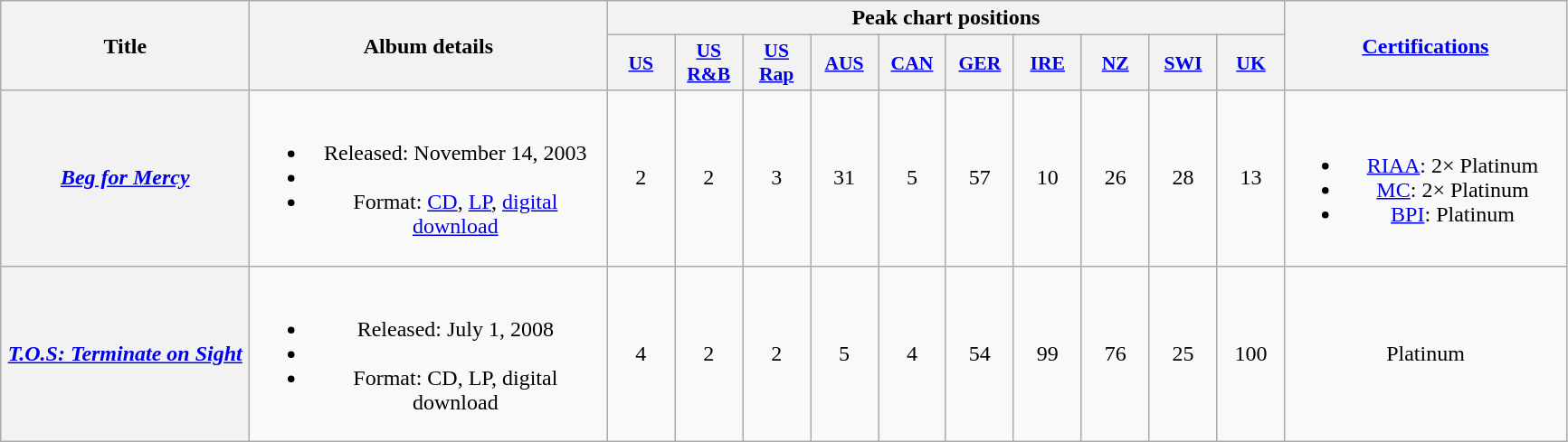<table class="wikitable plainrowheaders" style="text-align:center;">
<tr>
<th scope="col" rowspan=2 style="width:11em;">Title</th>
<th scope="col" rowspan=2 style="width:16em;">Album details</th>
<th scope="col" colspan=10>Peak chart positions</th>
<th scope="col" rowspan=2 style="width:12.5em;"><a href='#'>Certifications</a></th>
</tr>
<tr>
<th style="width:3em;font-size:90%;"><a href='#'>US</a><br></th>
<th style="width:3em;font-size:90%;"><a href='#'>US<br>R&B</a><br></th>
<th style="width:3em;font-size:90%;"><a href='#'>US<br>Rap</a><br></th>
<th style="width:3em;font-size:90%;"><a href='#'>AUS</a><br></th>
<th style="width:3em;font-size:90%;"><a href='#'>CAN</a><br></th>
<th style="width:3em;font-size:90%;"><a href='#'>GER</a><br></th>
<th style="width:3em;font-size:90%;"><a href='#'>IRE</a><br></th>
<th style="width:3em;font-size:90%;"><a href='#'>NZ</a><br></th>
<th style="width:3em;font-size:90%;"><a href='#'>SWI</a><br></th>
<th style="width:3em;font-size:90%;"><a href='#'>UK</a><br></th>
</tr>
<tr>
<th scope="row"><em><a href='#'>Beg for Mercy</a></em></th>
<td><br><ul><li>Released: November 14, 2003</li><li></li><li>Format: <a href='#'>CD</a>, <a href='#'>LP</a>, <a href='#'>digital download</a></li></ul></td>
<td>2</td>
<td>2</td>
<td>3</td>
<td>31</td>
<td>5</td>
<td>57</td>
<td>10</td>
<td>26</td>
<td>28</td>
<td>13</td>
<td><br><ul><li><a href='#'>RIAA</a>: 2× Platinum</li><li><a href='#'>MC</a>: 2× Platinum</li><li><a href='#'>BPI</a>: Platinum</li></ul></td>
</tr>
<tr>
<th scope="row"><em><a href='#'>T.O.S: Terminate on Sight</a></em></th>
<td><br><ul><li>Released: July 1, 2008</li><li></li><li>Format: CD, LP, digital download</li></ul></td>
<td>4</td>
<td>2</td>
<td>2</td>
<td>5</td>
<td>4</td>
<td>54</td>
<td>99</td>
<td>76</td>
<td>25</td>
<td>100</td>
<td>Platinum</td>
</tr>
</table>
